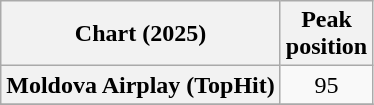<table class="wikitable plainrowheaders" style="text-align:center">
<tr>
<th scope="col">Chart (2025)</th>
<th scope="col">Peak<br>position</th>
</tr>
<tr>
<th scope="row">Moldova Airplay (TopHit)</th>
<td>95</td>
</tr>
<tr>
</tr>
</table>
